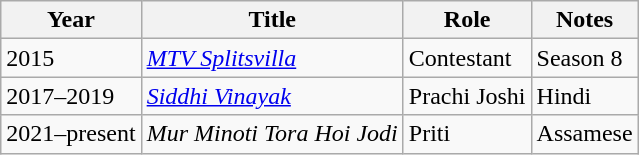<table class="wikitable">
<tr>
<th>Year</th>
<th>Title</th>
<th>Role</th>
<th>Notes</th>
</tr>
<tr>
<td>2015</td>
<td><em><a href='#'>MTV Splitsvilla</a></em></td>
<td>Contestant</td>
<td>Season 8</td>
</tr>
<tr>
<td>2017–2019</td>
<td><em><a href='#'>Siddhi Vinayak</a></em></td>
<td>Prachi Joshi</td>
<td>Hindi</td>
</tr>
<tr>
<td>2021–present</td>
<td><em>Mur Minoti Tora Hoi Jodi</em></td>
<td>Priti</td>
<td>Assamese</td>
</tr>
</table>
